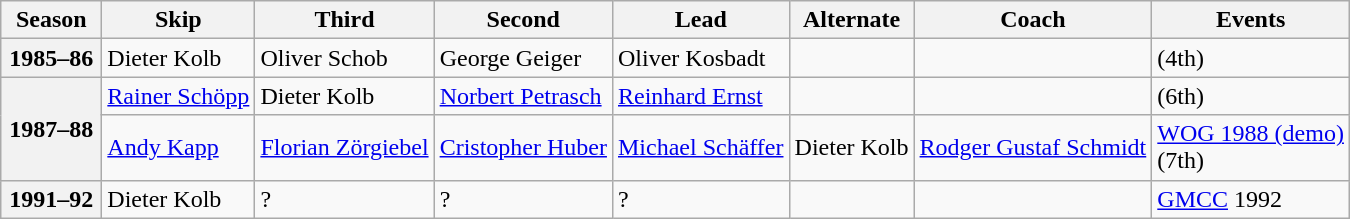<table class="wikitable">
<tr>
<th scope="col" width=60>Season</th>
<th scope="col">Skip</th>
<th scope="col">Third</th>
<th scope="col">Second</th>
<th scope="col">Lead</th>
<th scope="col">Alternate</th>
<th scope="col">Coach</th>
<th scope="col">Events</th>
</tr>
<tr>
<th scope="row">1985–86</th>
<td>Dieter Kolb</td>
<td>Oliver Schob</td>
<td>George Geiger</td>
<td>Oliver Kosbadt</td>
<td></td>
<td></td>
<td> (4th)</td>
</tr>
<tr>
<th scope="row" rowspan="2">1987–88</th>
<td><a href='#'>Rainer Schöpp</a></td>
<td>Dieter Kolb</td>
<td><a href='#'>Norbert Petrasch</a></td>
<td><a href='#'>Reinhard Ernst</a></td>
<td></td>
<td></td>
<td> (6th)</td>
</tr>
<tr>
<td><a href='#'>Andy Kapp</a></td>
<td><a href='#'>Florian Zörgiebel</a></td>
<td><a href='#'>Cristopher Huber</a></td>
<td><a href='#'>Michael Schäffer</a></td>
<td>Dieter Kolb</td>
<td><a href='#'>Rodger Gustaf Schmidt</a></td>
<td><a href='#'>WOG 1988 (demo)</a><br>(7th)</td>
</tr>
<tr>
<th scope="row">1991–92</th>
<td>Dieter Kolb</td>
<td>?</td>
<td>?</td>
<td>?</td>
<td></td>
<td></td>
<td><a href='#'>GMCC</a> 1992 </td>
</tr>
</table>
